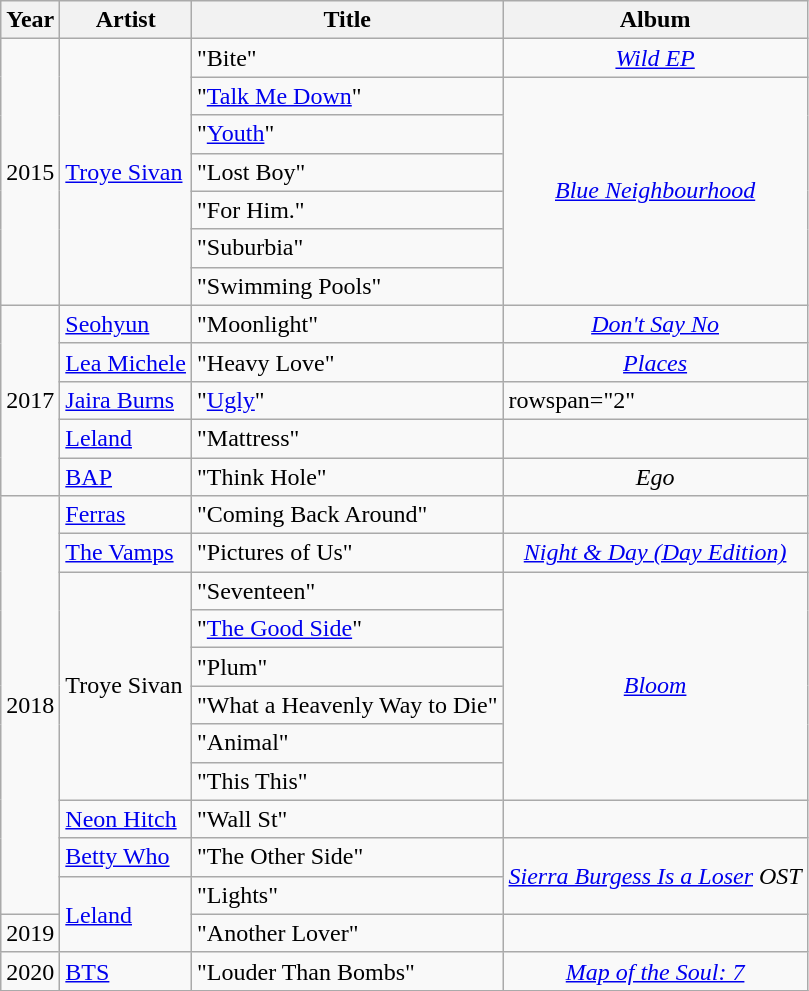<table class="wikitable">
<tr>
<th>Year</th>
<th>Artist</th>
<th>Title</th>
<th>Album</th>
</tr>
<tr>
<td rowspan="7">2015</td>
<td rowspan="7"><a href='#'>Troye Sivan</a></td>
<td>"Bite"</td>
<td align="center"><a href='#'><em>Wild EP</em></a></td>
</tr>
<tr>
<td>"<a href='#'>Talk Me Down</a>"</td>
<td align="center" rowspan="6"><em><a href='#'>Blue Neighbourhood</a></em></td>
</tr>
<tr>
<td>"<a href='#'>Youth</a>"</td>
</tr>
<tr>
<td>"Lost Boy"</td>
</tr>
<tr>
<td>"For Him."</td>
</tr>
<tr>
<td>"Suburbia"</td>
</tr>
<tr>
<td>"Swimming Pools"</td>
</tr>
<tr>
<td rowspan="5">2017</td>
<td><a href='#'>Seohyun</a></td>
<td>"Moonlight"</td>
<td align="center"><a href='#'><em>Don't Say No</em></a></td>
</tr>
<tr>
<td><a href='#'>Lea Michele</a></td>
<td>"Heavy Love"</td>
<td align="center"><a href='#'><em>Places</em></a></td>
</tr>
<tr>
<td><a href='#'>Jaira Burns</a></td>
<td>"<a href='#'>Ugly</a>"</td>
<td>rowspan="2" </td>
</tr>
<tr>
<td><a href='#'>Leland</a></td>
<td>"Mattress"</td>
</tr>
<tr>
<td><a href='#'>BAP</a></td>
<td>"Think Hole"</td>
<td align="center"><em>Ego</em></td>
</tr>
<tr>
<td rowspan="11">2018</td>
<td><a href='#'>Ferras</a></td>
<td>"Coming Back Around"</td>
<td></td>
</tr>
<tr>
<td><a href='#'>The Vamps</a></td>
<td>"Pictures of Us"</td>
<td align="center"><em><a href='#'>Night & Day (Day Edition)</a></em></td>
</tr>
<tr>
<td rowspan="6">Troye Sivan</td>
<td>"Seventeen"</td>
<td rowspan="6" align="center"><em><a href='#'>Bloom</a></em></td>
</tr>
<tr>
<td>"<a href='#'>The Good Side</a>"</td>
</tr>
<tr>
<td>"Plum"</td>
</tr>
<tr>
<td>"What a Heavenly Way to Die"</td>
</tr>
<tr>
<td>"Animal"</td>
</tr>
<tr>
<td>"This This"</td>
</tr>
<tr>
<td rowspan="1"><a href='#'>Neon Hitch</a></td>
<td>"Wall St"</td>
<td></td>
</tr>
<tr>
<td><a href='#'>Betty Who</a></td>
<td>"The Other Side"</td>
<td align="center" rowspan="2"><em><a href='#'>Sierra Burgess Is a Loser</a> OST</em></td>
</tr>
<tr>
<td rowspan="2"><a href='#'>Leland</a></td>
<td>"Lights"</td>
</tr>
<tr>
<td>2019</td>
<td>"Another Lover"</td>
<td></td>
</tr>
<tr>
<td>2020</td>
<td><a href='#'>BTS</a></td>
<td>"Louder Than Bombs"</td>
<td align="center"><em><a href='#'>Map of the Soul: 7</a></em></td>
</tr>
<tr>
</tr>
</table>
